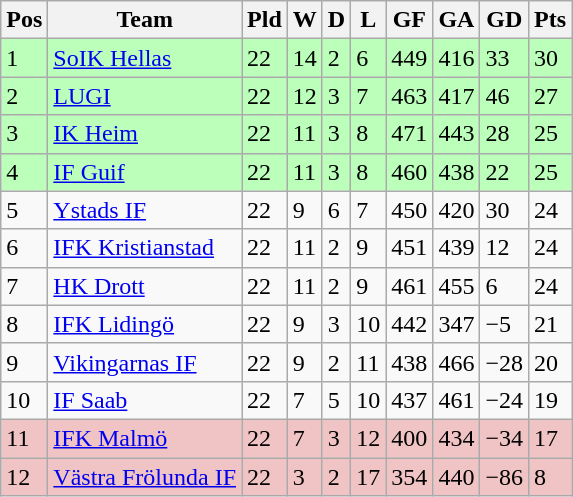<table class="wikitable">
<tr>
<th><span>Pos</span></th>
<th>Team</th>
<th><span>Pld</span></th>
<th><span>W</span></th>
<th><span>D</span></th>
<th><span>L</span></th>
<th><span>GF</span></th>
<th><span>GA</span></th>
<th><span>GD</span></th>
<th><span>Pts</span></th>
</tr>
<tr style="background:#bbffbb">
<td>1</td>
<td><a href='#'>SoIK Hellas</a></td>
<td>22</td>
<td>14</td>
<td>2</td>
<td>6</td>
<td>449</td>
<td>416</td>
<td>33</td>
<td>30</td>
</tr>
<tr style="background:#bbffbb">
<td>2</td>
<td><a href='#'>LUGI</a></td>
<td>22</td>
<td>12</td>
<td>3</td>
<td>7</td>
<td>463</td>
<td>417</td>
<td>46</td>
<td>27</td>
</tr>
<tr style="background:#bbffbb">
<td>3</td>
<td><a href='#'>IK Heim</a></td>
<td>22</td>
<td>11</td>
<td>3</td>
<td>8</td>
<td>471</td>
<td>443</td>
<td>28</td>
<td>25</td>
</tr>
<tr style="background:#bbffbb">
<td>4</td>
<td><a href='#'>IF Guif</a></td>
<td>22</td>
<td>11</td>
<td>3</td>
<td>8</td>
<td>460</td>
<td>438</td>
<td>22</td>
<td>25</td>
</tr>
<tr>
<td>5</td>
<td><a href='#'>Ystads IF</a></td>
<td>22</td>
<td>9</td>
<td>6</td>
<td>7</td>
<td>450</td>
<td>420</td>
<td>30</td>
<td>24</td>
</tr>
<tr>
<td>6</td>
<td><a href='#'>IFK Kristianstad</a></td>
<td>22</td>
<td>11</td>
<td>2</td>
<td>9</td>
<td>451</td>
<td>439</td>
<td>12</td>
<td>24</td>
</tr>
<tr>
<td>7</td>
<td><a href='#'>HK Drott</a></td>
<td>22</td>
<td>11</td>
<td>2</td>
<td>9</td>
<td>461</td>
<td>455</td>
<td>6</td>
<td>24</td>
</tr>
<tr>
<td>8</td>
<td><a href='#'>IFK Lidingö</a></td>
<td>22</td>
<td>9</td>
<td>3</td>
<td>10</td>
<td>442</td>
<td>347</td>
<td>−5</td>
<td>21</td>
</tr>
<tr>
<td>9</td>
<td><a href='#'>Vikingarnas IF</a></td>
<td>22</td>
<td>9</td>
<td>2</td>
<td>11</td>
<td>438</td>
<td>466</td>
<td>−28</td>
<td>20</td>
</tr>
<tr>
<td>10</td>
<td><a href='#'>IF Saab</a></td>
<td>22</td>
<td>7</td>
<td>5</td>
<td>10</td>
<td>437</td>
<td>461</td>
<td>−24</td>
<td>19</td>
</tr>
<tr align="left" style="background:#f0c4c4;">
<td>11</td>
<td><a href='#'>IFK Malmö</a></td>
<td>22</td>
<td>7</td>
<td>3</td>
<td>12</td>
<td>400</td>
<td>434</td>
<td>−34</td>
<td>17</td>
</tr>
<tr align="left" style="background:#f0c4c4;">
<td>12</td>
<td><a href='#'>Västra Frölunda IF</a></td>
<td>22</td>
<td>3</td>
<td>2</td>
<td>17</td>
<td>354</td>
<td>440</td>
<td>−86</td>
<td>8</td>
</tr>
</table>
